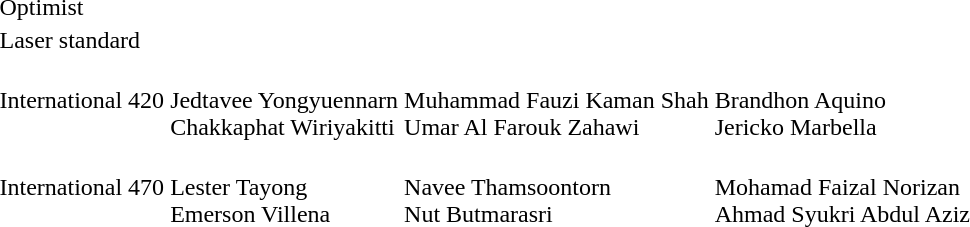<table>
<tr>
<td>Optimist</td>
<td></td>
<td></td>
<td nowrap=true></td>
</tr>
<tr>
<td>Laser standard</td>
<td></td>
<td></td>
<td></td>
</tr>
<tr>
<td>International 420</td>
<td nowrap=true><br>Jedtavee Yongyuennarn<br>Chakkaphat Wiriyakitti</td>
<td nowrap=true><br>Muhammad Fauzi Kaman Shah<br>Umar Al Farouk Zahawi</td>
<td><br>Brandhon Aquino <br>Jericko Marbella</td>
</tr>
<tr>
<td>International 470</td>
<td><br>Lester Tayong <br>Emerson Villena</td>
<td><br>Navee Thamsoontorn<br>Nut Butmarasri</td>
<td><br>Mohamad Faizal Norizan<br>Ahmad Syukri Abdul Aziz</td>
</tr>
</table>
